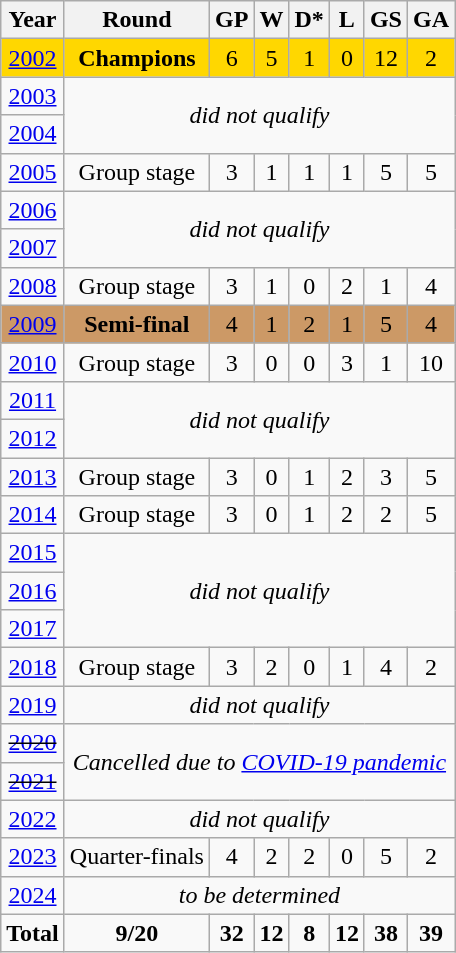<table class="wikitable" style="text-align: center;">
<tr>
<th>Year</th>
<th>Round</th>
<th>GP</th>
<th>W</th>
<th>D*</th>
<th>L</th>
<th>GS</th>
<th>GA</th>
</tr>
<tr bgcolor=gold>
<td> <a href='#'>2002</a></td>
<td><strong>Champions</strong></td>
<td>6</td>
<td>5</td>
<td>1</td>
<td>0</td>
<td>12</td>
<td>2</td>
</tr>
<tr>
<td> <a href='#'>2003</a></td>
<td rowspan=2 colspan=8><em>did not qualify</em></td>
</tr>
<tr>
<td> <a href='#'>2004</a></td>
</tr>
<tr>
<td> <a href='#'>2005</a></td>
<td>Group stage</td>
<td>3</td>
<td>1</td>
<td>1</td>
<td>1</td>
<td>5</td>
<td>5</td>
</tr>
<tr>
<td> <a href='#'>2006</a></td>
<td rowspan=2 colspan=8><em>did not qualify</em></td>
</tr>
<tr>
<td> <a href='#'>2007</a></td>
</tr>
<tr>
<td> <a href='#'>2008</a></td>
<td>Group stage</td>
<td>3</td>
<td>1</td>
<td>0</td>
<td>2</td>
<td>1</td>
<td>4</td>
</tr>
<tr bgcolor="#cc9966">
<td> <a href='#'>2009</a></td>
<td><strong>Semi-final</strong></td>
<td>4</td>
<td>1</td>
<td>2</td>
<td>1</td>
<td>5</td>
<td>4</td>
</tr>
<tr>
<td> <a href='#'>2010</a></td>
<td>Group stage</td>
<td>3</td>
<td>0</td>
<td>0</td>
<td>3</td>
<td>1</td>
<td>10</td>
</tr>
<tr>
<td> <a href='#'>2011</a></td>
<td rowspan=2 colspan=8><em>did not qualify</em></td>
</tr>
<tr>
<td> <a href='#'>2012</a></td>
</tr>
<tr>
<td> <a href='#'>2013</a></td>
<td>Group stage</td>
<td>3</td>
<td>0</td>
<td>1</td>
<td>2</td>
<td>3</td>
<td>5</td>
</tr>
<tr>
<td> <a href='#'>2014</a></td>
<td>Group stage</td>
<td>3</td>
<td>0</td>
<td>1</td>
<td>2</td>
<td>2</td>
<td>5</td>
</tr>
<tr>
<td> <a href='#'>2015</a></td>
<td rowspan=3 colspan=8><em>did not qualify</em></td>
</tr>
<tr>
<td> <a href='#'>2016</a></td>
</tr>
<tr>
<td> <a href='#'>2017</a></td>
</tr>
<tr>
<td> <a href='#'>2018</a></td>
<td>Group stage</td>
<td>3</td>
<td>2</td>
<td>0</td>
<td>1</td>
<td>4</td>
<td>2</td>
</tr>
<tr>
<td> <a href='#'>2019</a></td>
<td colspan=8><em>did not qualify</em></td>
</tr>
<tr>
<td> <s><a href='#'>2020</a></s></td>
<td rowspan=2 colspan=8><em>Cancelled due to <a href='#'>COVID-19 pandemic</a></em></td>
</tr>
<tr>
<td> <s><a href='#'>2021</a></s></td>
</tr>
<tr>
<td> <a href='#'>2022</a></td>
<td colspan=8><em>did not qualify</em></td>
</tr>
<tr>
<td> <a href='#'>2023</a></td>
<td>Quarter-finals</td>
<td>4</td>
<td>2</td>
<td>2</td>
<td>0</td>
<td>5</td>
<td>2</td>
</tr>
<tr>
<td> <a href='#'>2024</a></td>
<td colspan=8><em>to be determined</em></td>
</tr>
<tr>
<td><strong>Total</strong></td>
<td><strong>9/20</strong></td>
<td><strong>32</strong></td>
<td><strong>12</strong></td>
<td><strong>8</strong></td>
<td><strong>12</strong></td>
<td><strong>38</strong></td>
<td><strong>39</strong></td>
</tr>
</table>
